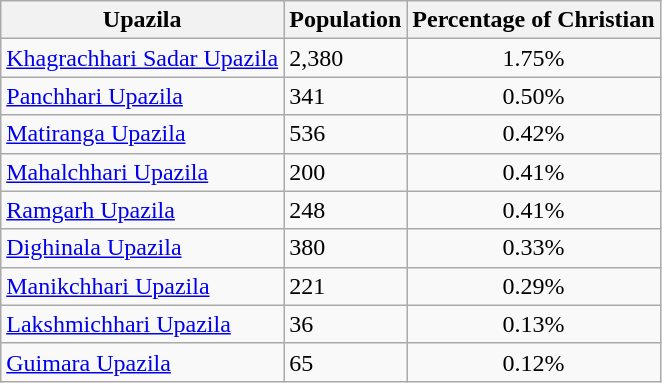<table class="wikitable sortable static-row-numbers static-row-header-text defaultleft col2right hover-highlight">
<tr>
<th>Upazila</th>
<th>Population</th>
<th>Percentage of Christian </th>
</tr>
<tr>
<td><a href='#'>Khagrachhari Sadar Upazila</a></td>
<td>2,380</td>
<td align=center>1.75%</td>
</tr>
<tr>
<td><a href='#'>Panchhari Upazila</a></td>
<td>341</td>
<td align=center>0.50%</td>
</tr>
<tr>
<td><a href='#'>Matiranga Upazila</a></td>
<td>536</td>
<td align='center'>0.42%</td>
</tr>
<tr>
<td><a href='#'>Mahalchhari Upazila</a></td>
<td>200</td>
<td align=center>0.41%</td>
</tr>
<tr>
<td><a href='#'>Ramgarh Upazila</a></td>
<td>248</td>
<td align=center>0.41%</td>
</tr>
<tr>
<td><a href='#'>Dighinala Upazila</a></td>
<td>380</td>
<td align=center>0.33%</td>
</tr>
<tr>
<td><a href='#'>Manikchhari Upazila</a></td>
<td>221</td>
<td align=center>0.29%</td>
</tr>
<tr>
<td><a href='#'>Lakshmichhari Upazila</a></td>
<td>36</td>
<td align=center>0.13%</td>
</tr>
<tr>
<td><a href='#'>Guimara Upazila</a></td>
<td>65</td>
<td align=center>0.12%</td>
</tr>
</table>
